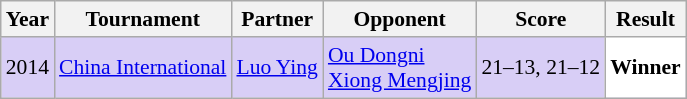<table class="sortable wikitable" style="font-size: 90%;">
<tr>
<th>Year</th>
<th>Tournament</th>
<th>Partner</th>
<th>Opponent</th>
<th>Score</th>
<th>Result</th>
</tr>
<tr style="background:#D8CEF6">
<td align="center">2014</td>
<td align="left"><a href='#'>China International</a></td>
<td align="left"> <a href='#'>Luo Ying</a></td>
<td align="left"> <a href='#'>Ou Dongni</a> <br>  <a href='#'>Xiong Mengjing</a></td>
<td align="left">21–13, 21–12</td>
<td style="text-align:left; background:white"> <strong>Winner</strong></td>
</tr>
</table>
